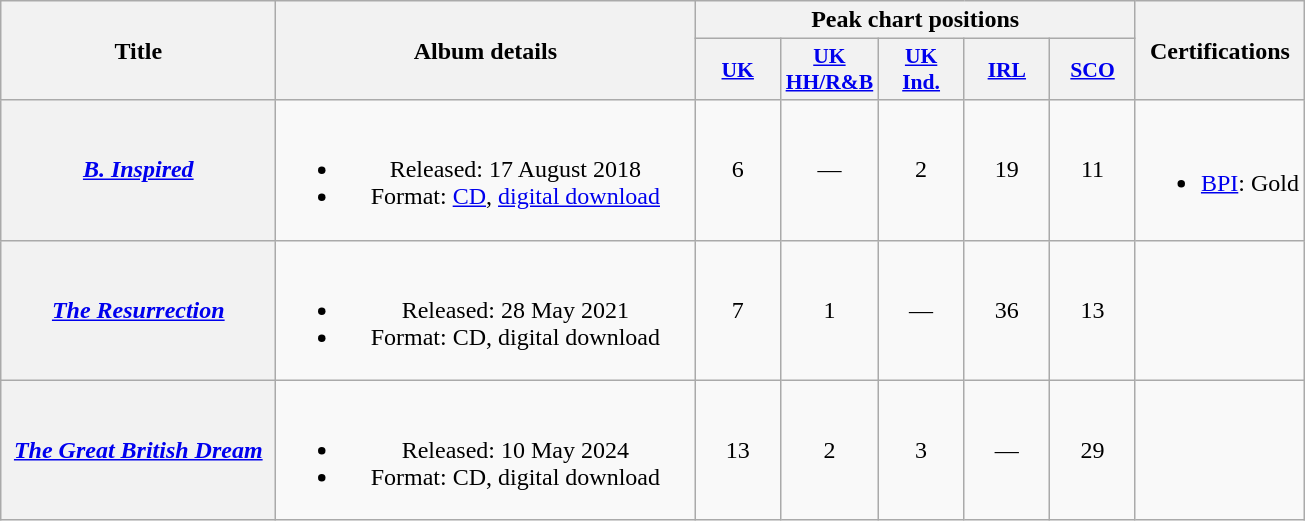<table class="wikitable plainrowheaders" style="text-align:center;">
<tr>
<th scope="col" rowspan="2" style="width:11em;">Title</th>
<th scope="col" rowspan="2" style="width:17em;">Album details</th>
<th scope="col" colspan="5">Peak chart positions</th>
<th scope="col" rowspan="2">Certifications</th>
</tr>
<tr>
<th scope="col" style="width:3.5em;font-size:90%;"><a href='#'>UK</a><br></th>
<th scope="col" style="width:3.5em;font-size:90%;"><a href='#'>UK<br>HH/R&B</a><br></th>
<th scope="col" style="width:3.5em;font-size:90%;"><a href='#'>UK<br>Ind.</a><br></th>
<th scope="col" style="width:3.5em;font-size:90%;"><a href='#'>IRL</a><br></th>
<th scope="col" style="width:3.5em;font-size:90%;"><a href='#'>SCO</a><br></th>
</tr>
<tr>
<th scope="row"><em><a href='#'>B. Inspired</a></em></th>
<td><br><ul><li>Released: 17 August 2018</li><li>Format: <a href='#'>CD</a>, <a href='#'>digital download</a></li></ul></td>
<td>6</td>
<td>—</td>
<td>2</td>
<td>19</td>
<td>11</td>
<td><br><ul><li><a href='#'>BPI</a>: Gold</li></ul></td>
</tr>
<tr>
<th scope="row"><em><a href='#'>The Resurrection</a></em></th>
<td><br><ul><li>Released: 28 May 2021</li><li>Format: CD, digital download</li></ul></td>
<td>7</td>
<td>1</td>
<td>—</td>
<td>36</td>
<td>13</td>
<td></td>
</tr>
<tr>
<th scope="row"><em><a href='#'>The Great British Dream</a></em></th>
<td><br><ul><li>Released: 10 May 2024</li><li>Format: CD, digital download</li></ul></td>
<td>13</td>
<td>2</td>
<td>3</td>
<td>—</td>
<td>29</td>
<td></td>
</tr>
</table>
